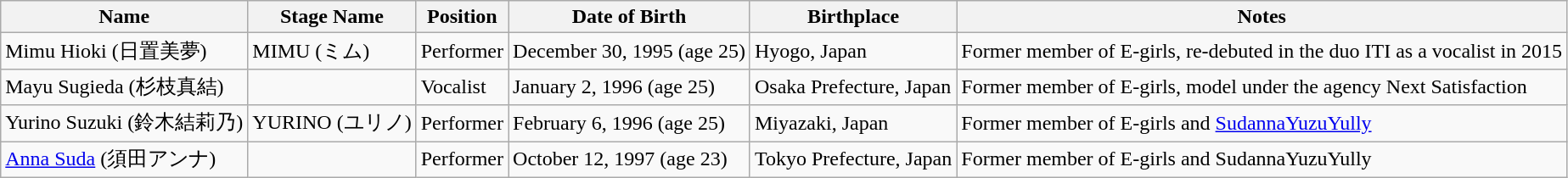<table class="wikitable">
<tr>
<th>Name</th>
<th>Stage Name</th>
<th>Position</th>
<th>Date of Birth</th>
<th>Birthplace</th>
<th>Notes</th>
</tr>
<tr>
<td>Mimu Hioki (日置美夢)</td>
<td>MIMU (ミム)</td>
<td>Performer</td>
<td>December 30, 1995 (age 25)</td>
<td>Hyogo, Japan</td>
<td>Former member of E-girls, re-debuted in the duo ITI as a vocalist in 2015</td>
</tr>
<tr>
<td>Mayu Sugieda (杉枝真結)</td>
<td></td>
<td>Vocalist</td>
<td>January 2, 1996 (age 25)</td>
<td>Osaka Prefecture, Japan</td>
<td>Former member of E-girls, model under the agency Next Satisfaction</td>
</tr>
<tr>
<td>Yurino Suzuki (鈴木結莉乃)</td>
<td>YURINO (ユリノ)</td>
<td>Performer</td>
<td>February 6, 1996 (age 25)</td>
<td>Miyazaki, Japan</td>
<td>Former member of E-girls and <a href='#'>SudannaYuzuYully</a></td>
</tr>
<tr>
<td><a href='#'>Anna Suda</a> (須田アンナ)</td>
<td></td>
<td>Performer</td>
<td>October 12, 1997 (age 23)</td>
<td>Tokyo Prefecture, Japan</td>
<td>Former member of E-girls and SudannaYuzuYully</td>
</tr>
</table>
